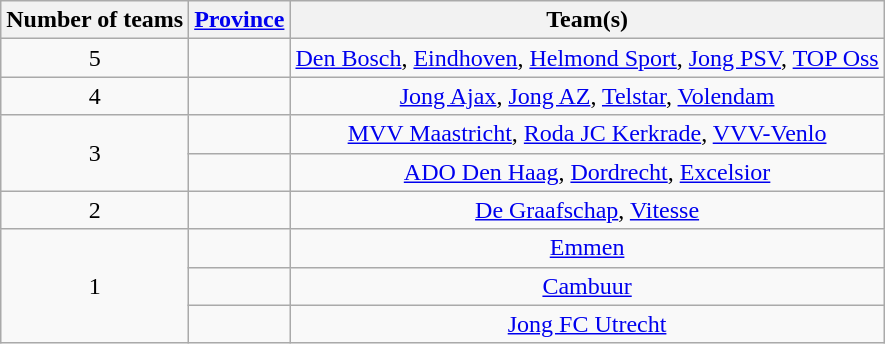<table class="wikitable" style="text-align:center">
<tr>
<th>Number of teams</th>
<th><a href='#'>Province</a></th>
<th>Team(s)</th>
</tr>
<tr>
<td>5</td>
<td align="left"></td>
<td><a href='#'>Den Bosch</a>, <a href='#'>Eindhoven</a>, <a href='#'>Helmond Sport</a>, <a href='#'>Jong PSV</a>, <a href='#'>TOP Oss</a></td>
</tr>
<tr>
<td>4</td>
<td align="left"></td>
<td><a href='#'>Jong Ajax</a>, <a href='#'>Jong AZ</a>, <a href='#'>Telstar</a>, <a href='#'>Volendam</a></td>
</tr>
<tr>
<td rowspan="2">3</td>
<td align="left"></td>
<td><a href='#'>MVV Maastricht</a>, <a href='#'>Roda JC Kerkrade</a>, <a href='#'>VVV-Venlo</a></td>
</tr>
<tr>
<td align="left"></td>
<td><a href='#'>ADO Den Haag</a>, <a href='#'>Dordrecht</a>, <a href='#'>Excelsior</a></td>
</tr>
<tr>
<td>2</td>
<td align="left"></td>
<td><a href='#'>De Graafschap</a>, <a href='#'>Vitesse</a></td>
</tr>
<tr>
<td rowspan="3">1</td>
<td align="left"></td>
<td><a href='#'>Emmen</a></td>
</tr>
<tr>
<td align="left"></td>
<td><a href='#'>Cambuur</a></td>
</tr>
<tr>
<td align="left"></td>
<td><a href='#'>Jong FC Utrecht</a></td>
</tr>
</table>
